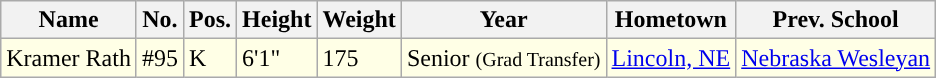<table class="wikitable sortable">
<tr>
<th>Name</th>
<th>No.</th>
<th>Pos.</th>
<th>Height</th>
<th>Weight</th>
<th>Year</th>
<th>Hometown</th>
<th class="unsortable">Prev. School</th>
</tr>
<tr style="background:#FFFFE6;">
<td>Kramer Rath</td>
<td>#95</td>
<td>K</td>
<td>6'1"</td>
<td>175</td>
<td>Senior <small>(Grad Transfer)</small></td>
<td><a href='#'>Lincoln, NE</a></td>
<td><a href='#'>Nebraska Wesleyan</a></td>
</tr>
</table>
